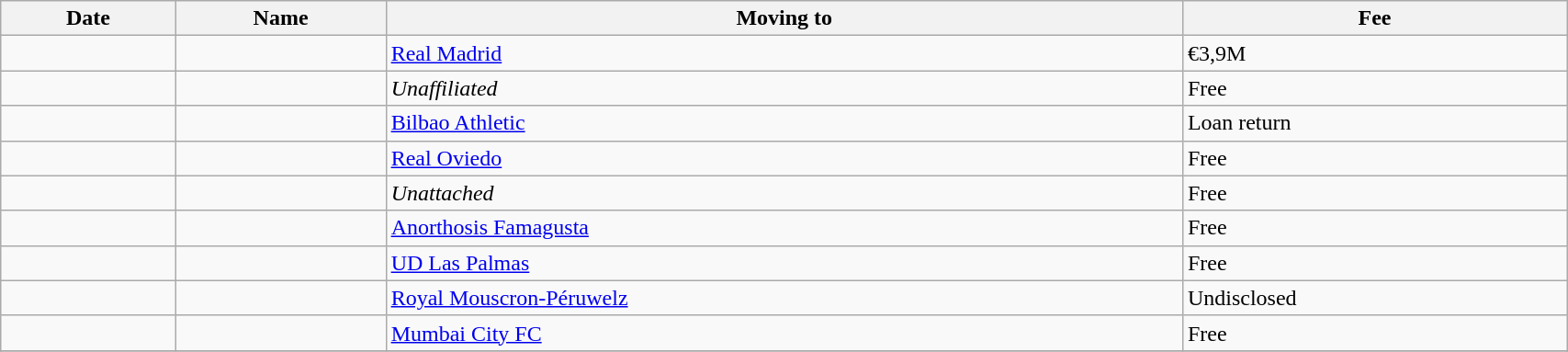<table class="wikitable sortable" width=90%>
<tr>
<th>Date</th>
<th>Name</th>
<th>Moving to</th>
<th>Fee</th>
</tr>
<tr>
<td></td>
<td> </td>
<td> <a href='#'>Real Madrid</a></td>
<td>€3,9M</td>
</tr>
<tr>
<td></td>
<td> </td>
<td> <em>Unaffiliated</em></td>
<td>Free</td>
</tr>
<tr>
<td></td>
<td> </td>
<td> <a href='#'>Bilbao Athletic</a></td>
<td>Loan return</td>
</tr>
<tr>
<td></td>
<td> </td>
<td> <a href='#'>Real Oviedo</a></td>
<td>Free</td>
</tr>
<tr>
<td></td>
<td> </td>
<td> <em>Unattached</em></td>
<td>Free</td>
</tr>
<tr>
<td></td>
<td> </td>
<td> <a href='#'>Anorthosis Famagusta</a></td>
<td>Free</td>
</tr>
<tr>
<td></td>
<td> </td>
<td> <a href='#'>UD Las Palmas</a></td>
<td>Free</td>
</tr>
<tr>
<td></td>
<td> </td>
<td> <a href='#'>Royal Mouscron-Péruwelz</a></td>
<td>Undisclosed</td>
</tr>
<tr>
<td></td>
<td> </td>
<td> <a href='#'>Mumbai City FC</a></td>
<td>Free</td>
</tr>
<tr>
</tr>
</table>
